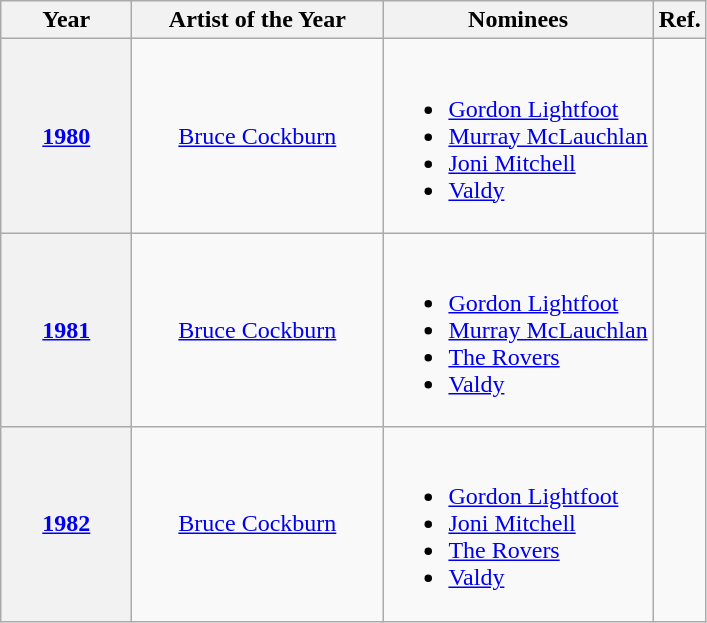<table class="wikitable sortable">
<tr>
<th scope="col" style="width:5em;">Year</th>
<th scope="col" style="width:10em;">Artist of the Year</th>
<th scope="col" class="unsortable">Nominees</th>
<th scope="col" class="unsortable">Ref.</th>
</tr>
<tr>
<th scope="row"><a href='#'>1980</a></th>
<td align="center"><a href='#'>Bruce Cockburn</a></td>
<td><br><ul><li><a href='#'>Gordon Lightfoot</a></li><li><a href='#'>Murray McLauchlan</a></li><li><a href='#'>Joni Mitchell</a></li><li><a href='#'>Valdy</a></li></ul></td>
<td></td>
</tr>
<tr>
<th scope="row"><a href='#'>1981</a></th>
<td align="center"><a href='#'>Bruce Cockburn</a></td>
<td><br><ul><li><a href='#'>Gordon Lightfoot</a></li><li><a href='#'>Murray McLauchlan</a></li><li><a href='#'>The Rovers</a></li><li><a href='#'>Valdy</a></li></ul></td>
<td></td>
</tr>
<tr>
<th scope="row"><a href='#'>1982</a></th>
<td align="center"><a href='#'>Bruce Cockburn</a></td>
<td><br><ul><li><a href='#'>Gordon Lightfoot</a></li><li><a href='#'>Joni Mitchell</a></li><li><a href='#'>The Rovers</a></li><li><a href='#'>Valdy</a></li></ul></td>
<td></td>
</tr>
</table>
